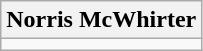<table class="wikitable">
<tr>
<th>Norris McWhirter</th>
</tr>
<tr style="vertical-align: top;">
<td></td>
</tr>
</table>
